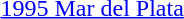<table>
<tr>
<td><a href='#'>1995 Mar del Plata</a><br></td>
<td></td>
<td></td>
<td></td>
</tr>
</table>
